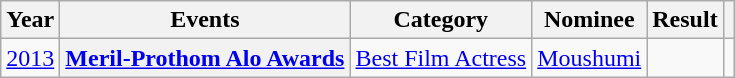<table class="wikitable">
<tr>
<th>Year</th>
<th>Events</th>
<th>Category</th>
<th>Nominee</th>
<th>Result</th>
<th></th>
</tr>
<tr>
<td><a href='#'>2013</a></td>
<th><a href='#'>Meril-Prothom Alo Awards</a></th>
<td><a href='#'>Best Film Actress</a></td>
<td><a href='#'>Moushumi</a></td>
<td></td>
<td></td>
</tr>
</table>
